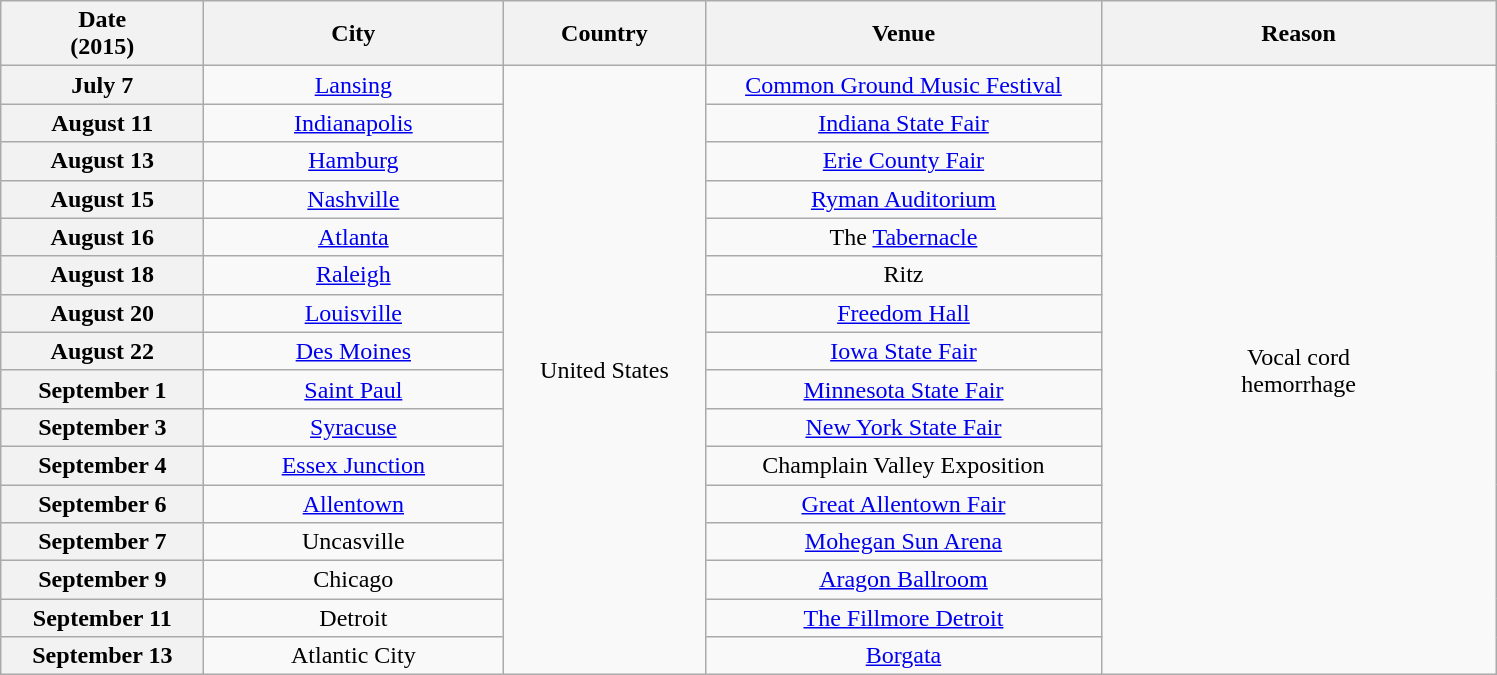<table class="wikitable plainrowheaders" style="text-align:center;">
<tr>
<th scope="col" style="width:8em;">Date<br>(2015)</th>
<th scope="col" style="width:12em;">City</th>
<th scope="col" style="width:8em;">Country</th>
<th scope="col" style="width:16em;">Venue</th>
<th scope="col" style="width:16em;">Reason</th>
</tr>
<tr>
<th scope="row" style="text-align:center;">July 7</th>
<td><a href='#'>Lansing</a></td>
<td rowspan="16">United States</td>
<td><a href='#'>Common Ground Music Festival</a></td>
<td rowspan="16">Vocal cord<br>hemorrhage</td>
</tr>
<tr>
<th scope="row" style="text-align:center;">August 11</th>
<td><a href='#'>Indianapolis</a></td>
<td><a href='#'>Indiana State Fair</a></td>
</tr>
<tr>
<th scope="row" style="text-align:center;">August 13</th>
<td><a href='#'>Hamburg</a></td>
<td><a href='#'>Erie County Fair</a></td>
</tr>
<tr>
<th scope="row" style="text-align:center;">August 15</th>
<td><a href='#'>Nashville</a></td>
<td><a href='#'>Ryman Auditorium</a></td>
</tr>
<tr>
<th scope="row" style="text-align:center;">August 16</th>
<td><a href='#'>Atlanta</a></td>
<td>The <a href='#'>Tabernacle</a></td>
</tr>
<tr>
<th scope="row" style="text-align:center;">August 18</th>
<td><a href='#'>Raleigh</a></td>
<td>Ritz</td>
</tr>
<tr>
<th scope="row" style="text-align:center;">August 20</th>
<td><a href='#'>Louisville</a></td>
<td><a href='#'>Freedom Hall</a></td>
</tr>
<tr>
<th scope="row" style="text-align:center;">August 22</th>
<td><a href='#'>Des Moines</a></td>
<td><a href='#'>Iowa State Fair</a></td>
</tr>
<tr>
<th scope="row" style="text-align:center;">September 1</th>
<td><a href='#'>Saint Paul</a></td>
<td><a href='#'>Minnesota State Fair</a></td>
</tr>
<tr>
<th scope="row" style="text-align:center;">September 3</th>
<td><a href='#'>Syracuse</a></td>
<td><a href='#'>New York State Fair</a></td>
</tr>
<tr>
<th scope="row" style="text-align:center;">September 4</th>
<td><a href='#'>Essex Junction</a></td>
<td>Champlain Valley Exposition</td>
</tr>
<tr>
<th scope="row" style="text-align:center;">September 6</th>
<td><a href='#'>Allentown</a></td>
<td><a href='#'>Great Allentown Fair</a></td>
</tr>
<tr>
<th scope="row" style="text-align:center;">September 7</th>
<td>Uncasville</td>
<td><a href='#'>Mohegan Sun Arena</a></td>
</tr>
<tr>
<th scope="row" style="text-align:center;">September 9</th>
<td>Chicago</td>
<td><a href='#'>Aragon Ballroom</a></td>
</tr>
<tr>
<th scope="row" style="text-align:center;">September 11</th>
<td>Detroit</td>
<td><a href='#'>The Fillmore Detroit</a></td>
</tr>
<tr>
<th scope="row" style="text-align:center;">September 13</th>
<td>Atlantic City</td>
<td><a href='#'>Borgata</a></td>
</tr>
</table>
